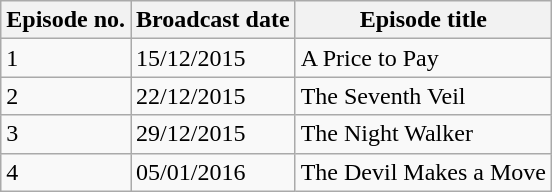<table class="wikitable">
<tr>
<th>Episode no.</th>
<th>Broadcast date</th>
<th>Episode title</th>
</tr>
<tr>
<td>1</td>
<td>15/12/2015</td>
<td>A Price to Pay</td>
</tr>
<tr>
<td>2</td>
<td>22/12/2015</td>
<td>The Seventh Veil</td>
</tr>
<tr>
<td>3</td>
<td>29/12/2015</td>
<td>The Night Walker</td>
</tr>
<tr>
<td>4</td>
<td>05/01/2016</td>
<td>The Devil Makes a Move</td>
</tr>
</table>
